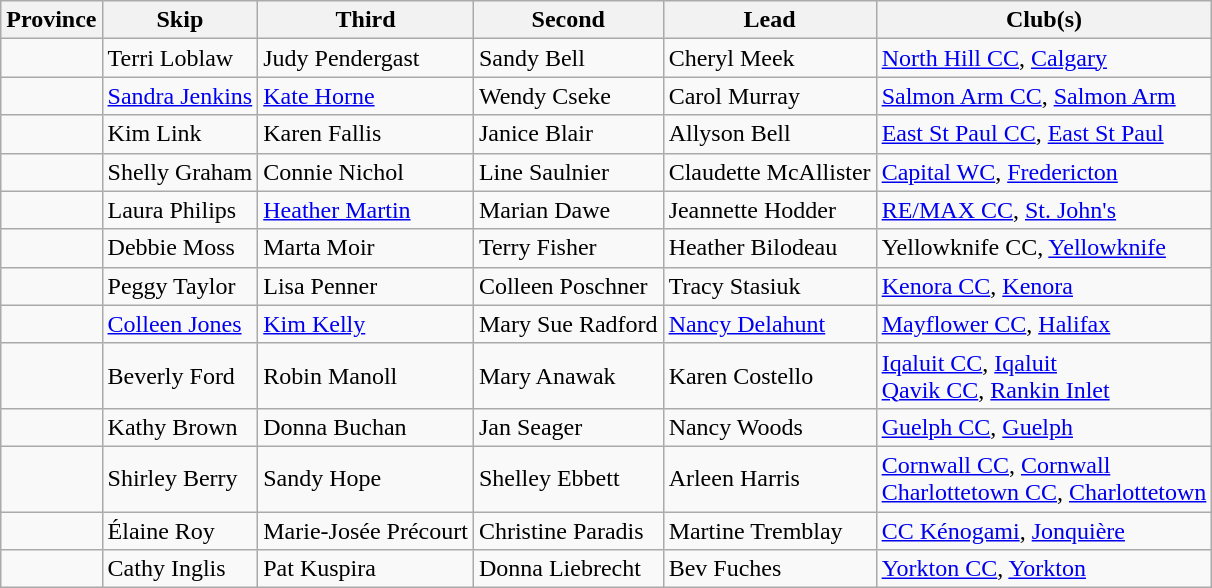<table class="wikitable">
<tr>
<th>Province</th>
<th>Skip</th>
<th>Third</th>
<th>Second</th>
<th>Lead</th>
<th>Club(s)</th>
</tr>
<tr>
<td></td>
<td>Terri Loblaw</td>
<td>Judy Pendergast</td>
<td>Sandy Bell</td>
<td>Cheryl Meek</td>
<td><a href='#'>North Hill CC</a>, <a href='#'>Calgary</a></td>
</tr>
<tr>
<td></td>
<td><a href='#'>Sandra Jenkins</a></td>
<td><a href='#'>Kate Horne</a></td>
<td>Wendy Cseke</td>
<td>Carol Murray</td>
<td><a href='#'>Salmon Arm CC</a>, <a href='#'>Salmon Arm</a></td>
</tr>
<tr>
<td></td>
<td>Kim Link</td>
<td>Karen Fallis</td>
<td>Janice Blair</td>
<td>Allyson Bell</td>
<td><a href='#'>East St Paul CC</a>, <a href='#'>East St Paul</a></td>
</tr>
<tr>
<td></td>
<td>Shelly Graham</td>
<td>Connie Nichol</td>
<td>Line Saulnier</td>
<td>Claudette McAllister</td>
<td><a href='#'>Capital WC</a>, <a href='#'>Fredericton</a></td>
</tr>
<tr>
<td></td>
<td>Laura Philips</td>
<td><a href='#'>Heather Martin</a></td>
<td>Marian Dawe</td>
<td>Jeannette Hodder</td>
<td><a href='#'>RE/MAX CC</a>, <a href='#'>St. John's</a></td>
</tr>
<tr>
<td></td>
<td>Debbie Moss</td>
<td>Marta Moir</td>
<td>Terry Fisher</td>
<td>Heather Bilodeau</td>
<td>Yellowknife CC, <a href='#'>Yellowknife</a></td>
</tr>
<tr>
<td></td>
<td>Peggy Taylor</td>
<td>Lisa Penner</td>
<td>Colleen Poschner</td>
<td>Tracy Stasiuk</td>
<td><a href='#'>Kenora CC</a>, <a href='#'>Kenora</a></td>
</tr>
<tr>
<td></td>
<td><a href='#'>Colleen Jones</a></td>
<td><a href='#'>Kim Kelly</a></td>
<td>Mary Sue Radford</td>
<td><a href='#'>Nancy Delahunt</a></td>
<td><a href='#'>Mayflower CC</a>, <a href='#'>Halifax</a></td>
</tr>
<tr>
<td></td>
<td>Beverly Ford</td>
<td>Robin Manoll</td>
<td>Mary Anawak</td>
<td>Karen Costello</td>
<td><a href='#'>Iqaluit CC</a>, <a href='#'>Iqaluit</a><br><a href='#'>Qavik CC</a>, <a href='#'>Rankin Inlet</a></td>
</tr>
<tr>
<td></td>
<td>Kathy Brown</td>
<td>Donna Buchan</td>
<td>Jan Seager</td>
<td>Nancy Woods</td>
<td><a href='#'>Guelph CC</a>, <a href='#'>Guelph</a></td>
</tr>
<tr>
<td></td>
<td>Shirley Berry</td>
<td>Sandy Hope</td>
<td>Shelley Ebbett</td>
<td>Arleen Harris</td>
<td><a href='#'>Cornwall CC</a>, <a href='#'>Cornwall</a><br><a href='#'>Charlottetown CC</a>, <a href='#'>Charlottetown</a></td>
</tr>
<tr>
<td></td>
<td>Élaine Roy</td>
<td>Marie-Josée Précourt</td>
<td>Christine Paradis</td>
<td>Martine Tremblay</td>
<td><a href='#'>CC Kénogami</a>, <a href='#'>Jonquière</a></td>
</tr>
<tr>
<td></td>
<td>Cathy Inglis</td>
<td>Pat Kuspira</td>
<td>Donna Liebrecht</td>
<td>Bev Fuches</td>
<td><a href='#'>Yorkton CC</a>, <a href='#'>Yorkton</a></td>
</tr>
</table>
